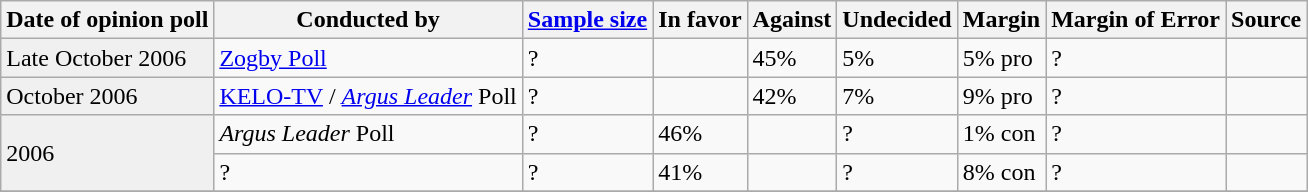<table class="wikitable">
<tr>
<th>Date of opinion poll</th>
<th>Conducted by</th>
<th><a href='#'>Sample size</a></th>
<th>In favor</th>
<th>Against</th>
<th>Undecided</th>
<th>Margin</th>
<th>Margin of Error</th>
<th>Source</th>
</tr>
<tr>
<td style="background:#f0f0f0;">Late October 2006</td>
<td><a href='#'>Zogby Poll</a></td>
<td>?</td>
<td></td>
<td>45%</td>
<td>5%</td>
<td>5% pro</td>
<td>?</td>
<td></td>
</tr>
<tr>
<td style="background:#f0f0f0;">October 2006</td>
<td><a href='#'>KELO-TV</a> / <em><a href='#'>Argus Leader</a></em> Poll</td>
<td>?</td>
<td></td>
<td>42%</td>
<td>7%</td>
<td>9% pro</td>
<td>?</td>
<td></td>
</tr>
<tr>
<td rowspan=2 style="background:#f0f0f0;">2006</td>
<td><em>Argus Leader</em> Poll</td>
<td>?</td>
<td>46%</td>
<td></td>
<td>?</td>
<td>1% con</td>
<td>?</td>
<td></td>
</tr>
<tr>
<td>?</td>
<td>?</td>
<td>41%</td>
<td></td>
<td>?</td>
<td>8% con</td>
<td>?</td>
<td></td>
</tr>
<tr>
</tr>
</table>
